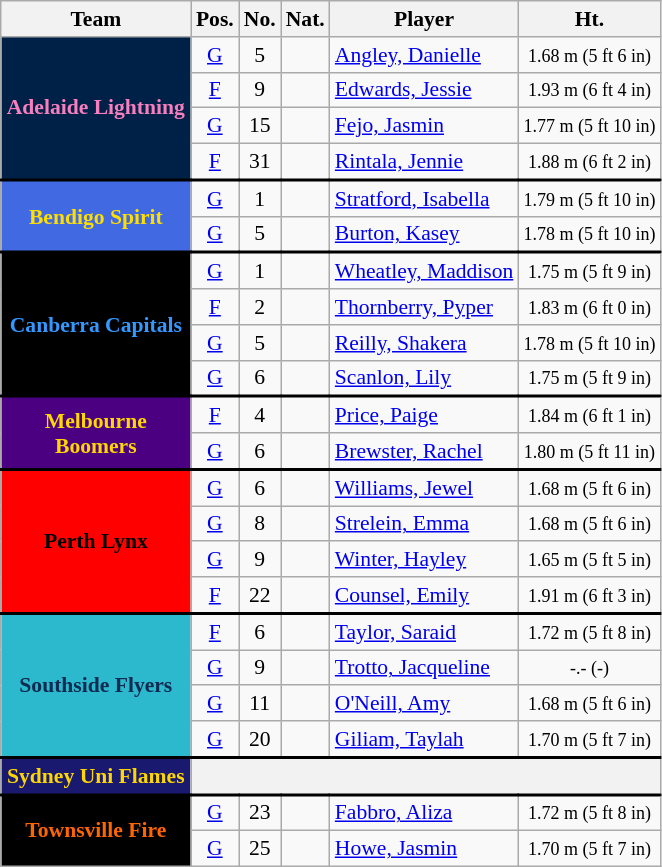<table class="wikitable sortable" style="text-align: left;font-size:90%;">
<tr>
<th style="text-align: center" width="120">Team</th>
<th style="text-align: center">Pos.</th>
<th style="text-align: center">No.</th>
<th>Nat.</th>
<th>Player</th>
<th>Ht.</th>
</tr>
<tr>
<th rowspan="4" style="background-color: #002147; color: #F77FBE">Adelaide Lightning</th>
<td style="text-align: center"><a href='#'>G</a></td>
<td style="text-align: center">5</td>
<td style="text-align: center"></td>
<td><a href='#'>Angley, Danielle</a></td>
<td style="text-align: center"><small>1.68 m (5 ft 6 in)</small></td>
</tr>
<tr>
<td style="text-align: center"><a href='#'>F</a></td>
<td style="text-align: center">9</td>
<td style="text-align: center"></td>
<td><a href='#'>Edwards, Jessie</a></td>
<td style="text-align: center"><small>1.93 m (6 ft 4 in)</small></td>
</tr>
<tr>
<td style="text-align: center"><a href='#'>G</a></td>
<td style="text-align: center">15</td>
<td style="text-align: center"></td>
<td><a href='#'>Fejo, Jasmin</a></td>
<td style="text-align: center"><small>1.77 m (5 ft 10 in)</small></td>
</tr>
<tr>
<td style="text-align: center"><a href='#'>F</a></td>
<td style="text-align: center">31</td>
<td style="text-align: center"></td>
<td><a href='#'>Rintala, Jennie</a></td>
<td style="text-align: center"><small>1.88 m (6 ft 2 in)</small></td>
</tr>
<tr style = "border-top:2px solid black;">
<th rowspan="2" style="background-color: #4169E1; color: #FEDF00">Bendigo Spirit</th>
<td style="text-align: center"><a href='#'>G</a></td>
<td style="text-align: center">1</td>
<td style="text-align: center"></td>
<td><a href='#'>Stratford, Isabella</a></td>
<td style="text-align: center"><small>1.79 m (5 ft 10 in)</small></td>
</tr>
<tr>
<td style="text-align: center"><a href='#'>G</a></td>
<td style="text-align: center">5</td>
<td style="text-align: center"></td>
<td><a href='#'>Burton, Kasey</a></td>
<td style="text-align: center"><small>1.78 m (5 ft 10 in)</small></td>
</tr>
<tr style = "border-top:2px solid black;">
<th rowspan="4" style="background-color:black; color: #3399FF">Canberra Capitals</th>
<td style="text-align: center"><a href='#'>G</a></td>
<td style="text-align: center">1</td>
<td style="text-align: center"></td>
<td><a href='#'>Wheatley, Maddison</a></td>
<td style="text-align: center"><small>1.75 m (5 ft 9 in)</small></td>
</tr>
<tr>
<td style="text-align: center"><a href='#'>F</a></td>
<td style="text-align: center">2</td>
<td style="text-align: center"></td>
<td><a href='#'>Thornberry, Pyper</a></td>
<td style="text-align: center"><small>1.83 m (6 ft 0 in)</small></td>
</tr>
<tr>
<td style="text-align: center"><a href='#'>G</a></td>
<td style="text-align: center">5</td>
<td style="text-align: center"></td>
<td><a href='#'>Reilly, Shakera</a></td>
<td style="text-align: center"><small>1.78 m (5 ft 10 in)</small></td>
</tr>
<tr>
<td style="text-align: center"><a href='#'>G</a></td>
<td style="text-align: center">6</td>
<td style="text-align: center"></td>
<td><a href='#'>Scanlon, Lily</a></td>
<td style="text-align: center"><small>1.75 m (5 ft 9 in)</small></td>
</tr>
<tr style = "border-top:2px solid black;">
<th rowspan="2" style="background-color:indigo; color:gold">Melbourne Boomers</th>
<td style="text-align: center"><a href='#'>F</a></td>
<td style="text-align: center">4</td>
<td style="text-align: center"></td>
<td><a href='#'>Price, Paige</a></td>
<td style="text-align: center"><small> 1.84 m (6 ft 1 in)</small></td>
</tr>
<tr>
<td style="text-align: center"><a href='#'>G</a></td>
<td style="text-align: center">6</td>
<td style="text-align: center"></td>
<td><a href='#'>Brewster, Rachel</a></td>
<td style="text-align: center"><small> 1.80 m (5 ft 11 in)</small></td>
</tr>
<tr style = "border-top:2px solid black;">
<th rowspan="4" style="background-color:red; color:black">Perth Lynx</th>
<td style="text-align: center"><a href='#'>G</a></td>
<td style="text-align: center">6</td>
<td style="text-align: center"></td>
<td><a href='#'>Williams, Jewel</a></td>
<td style="text-align: center"><small> 1.68 m (5 ft 6 in)</small></td>
</tr>
<tr>
<td style="text-align: center"><a href='#'>G</a></td>
<td style="text-align: center">8</td>
<td style="text-align: center"></td>
<td><a href='#'>Strelein, Emma</a></td>
<td style="text-align: center"><small> 1.68 m (5 ft 6 in)</small></td>
</tr>
<tr>
<td style="text-align: center"><a href='#'>G</a></td>
<td style="text-align: center">9</td>
<td style="text-align: center"></td>
<td><a href='#'>Winter, Hayley</a></td>
<td style="text-align: center"><small> 1.65 m (5 ft 5 in)</small></td>
</tr>
<tr>
<td style="text-align: center"><a href='#'>F</a></td>
<td style="text-align: center">22</td>
<td style="text-align: center"></td>
<td><a href='#'>Counsel, Emily</a></td>
<td style="text-align: center"><small> 1.91 m (6 ft 3 in)</small></td>
</tr>
<tr style = "border-top:2px solid black;">
<th rowspan="4" style="background-color: #2cb9cd; color:#0F2B51">Southside Flyers</th>
<td style="text-align: center"><a href='#'>F</a></td>
<td style="text-align: center">6</td>
<td style="text-align: center"></td>
<td><a href='#'>Taylor, Saraid</a></td>
<td style="text-align: center"><small> 1.72 m (5 ft 8 in)</small></td>
</tr>
<tr>
<td style="text-align: center"><a href='#'>G</a></td>
<td style="text-align: center">9</td>
<td style="text-align: center"></td>
<td><a href='#'>Trotto, Jacqueline</a></td>
<td style="text-align: center"><small> -.- (-) </small></td>
</tr>
<tr>
<td style="text-align: center"><a href='#'>G</a></td>
<td style="text-align: center">11</td>
<td style="text-align: center"></td>
<td><a href='#'>O'Neill, Amy</a></td>
<td style="text-align: center"><small> 1.68 m (5 ft 6 in)</small></td>
</tr>
<tr>
<td style="text-align: center"><a href='#'>G</a></td>
<td style="text-align: center">20</td>
<td style="text-align: center"></td>
<td><a href='#'>Giliam, Taylah</a></td>
<td style="text-align: center"><small> 1.70 m (5 ft 7 in)</small></td>
</tr>
<tr style = "border-top:2px solid black;">
<th style="background-color:midnightblue; color:gold">Sydney Uni Flames</th>
<th colspan="5" style="text-align: center"></th>
</tr>
<tr style = "border-top:2px solid black;">
<th rowspan="2" style="background-color:black; color: #FF6600">Townsville Fire</th>
<td style="text-align: center"><a href='#'>G</a></td>
<td style="text-align: center">23</td>
<td style="text-align: center"></td>
<td><a href='#'>Fabbro, Aliza</a></td>
<td style="text-align: center"><small> 1.72 m (5 ft 8 in)</small></td>
</tr>
<tr>
<td style="text-align: center"><a href='#'>G</a></td>
<td style="text-align: center">25</td>
<td style="text-align: center"></td>
<td><a href='#'>Howe, Jasmin</a></td>
<td style="text-align: center"><small> 1.70 m (5 ft 7 in)</small></td>
</tr>
</table>
